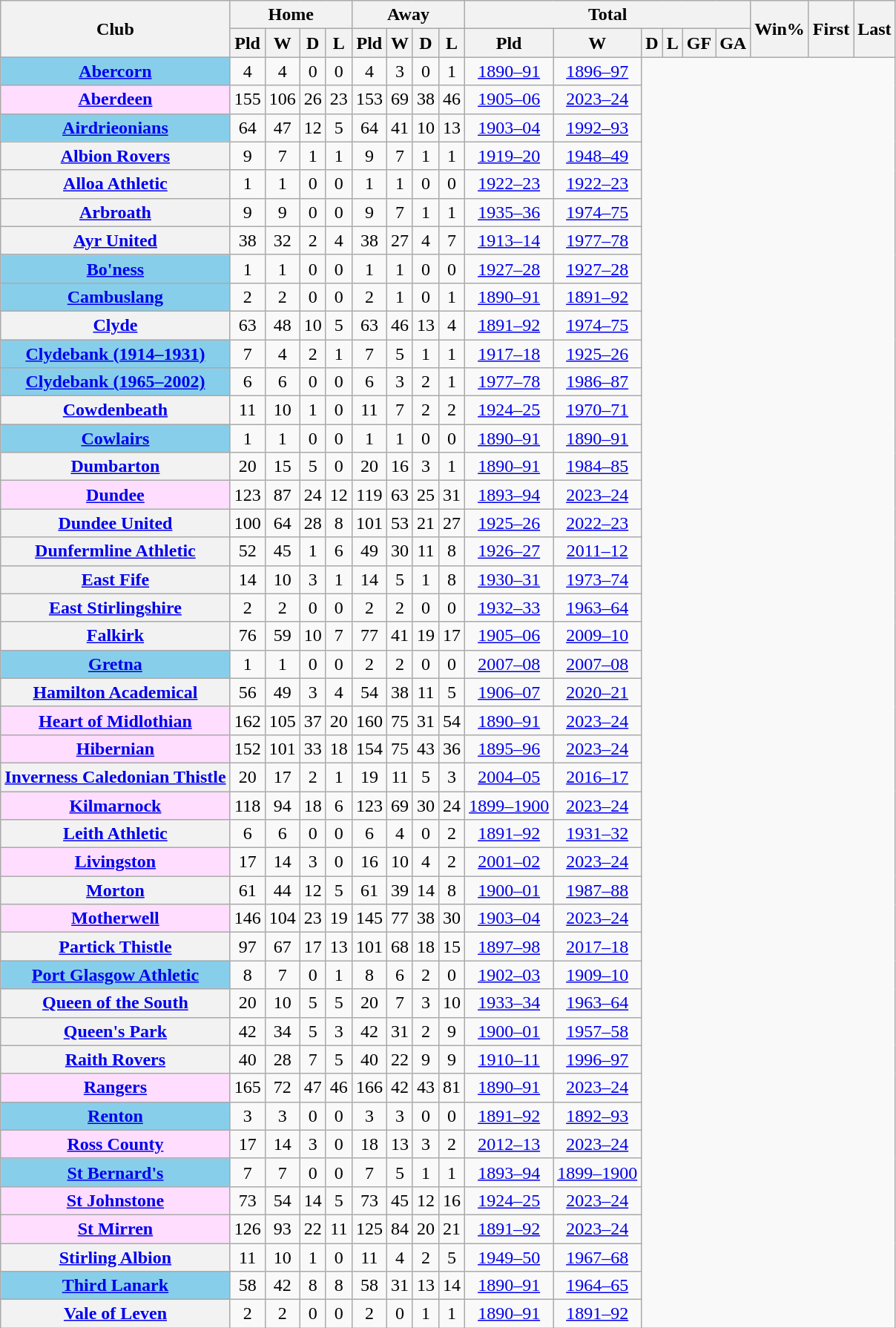<table class="wikitable plainrowheaders sortable" style="text-align:center">
<tr>
<th scope=col rowspan=2>Club</th>
<th scope=col colspan=4>Home</th>
<th scope=col colspan=4>Away</th>
<th scope=col colspan=6>Total</th>
<th scope=col rowspan=2>Win%</th>
<th scope=col rowspan=2>First</th>
<th scope=col rowspan=2>Last</th>
</tr>
<tr>
<th scope=col>Pld</th>
<th scope=col>W</th>
<th scope=col>D</th>
<th scope=col>L</th>
<th scope=col>Pld</th>
<th scope=col>W</th>
<th scope=col>D</th>
<th scope=col>L</th>
<th scope=col>Pld</th>
<th scope=col>W</th>
<th scope=col>D</th>
<th scope=col>L</th>
<th scope=col>GF</th>
<th scope=col>GA</th>
</tr>
<tr>
<th scope=row style=background:#87CEEB><a href='#'>Abercorn</a> </th>
<td>4</td>
<td>4</td>
<td>0</td>
<td>0 </td>
<td>4</td>
<td>3</td>
<td>0</td>
<td>1 <br></td>
<td><a href='#'>1890–91</a></td>
<td><a href='#'>1896–97</a></td>
</tr>
<tr>
<th scope=row style=background:#FFDDFF><a href='#'>Aberdeen</a> </th>
<td>155</td>
<td>106</td>
<td>26</td>
<td>23 </td>
<td>153</td>
<td>69</td>
<td>38</td>
<td>46 <br></td>
<td><a href='#'>1905–06</a></td>
<td><a href='#'>2023–24</a></td>
</tr>
<tr>
<th scope=row style=background:#87CEEB><a href='#'>Airdrieonians</a> </th>
<td>64</td>
<td>47</td>
<td>12</td>
<td>5 </td>
<td>64</td>
<td>41</td>
<td>10</td>
<td>13 <br></td>
<td><a href='#'>1903–04</a></td>
<td><a href='#'>1992–93</a></td>
</tr>
<tr>
<th scope=row><a href='#'>Albion Rovers</a></th>
<td>9</td>
<td>7</td>
<td>1</td>
<td>1 </td>
<td>9</td>
<td>7</td>
<td>1</td>
<td>1 <br></td>
<td><a href='#'>1919–20</a></td>
<td><a href='#'>1948–49</a></td>
</tr>
<tr>
<th scope=row><a href='#'>Alloa Athletic</a></th>
<td>1</td>
<td>1</td>
<td>0</td>
<td>0 </td>
<td>1</td>
<td>1</td>
<td>0</td>
<td>0 <br></td>
<td><a href='#'>1922–23</a></td>
<td><a href='#'>1922–23</a></td>
</tr>
<tr>
<th scope=row><a href='#'>Arbroath</a></th>
<td>9</td>
<td>9</td>
<td>0</td>
<td>0 </td>
<td>9</td>
<td>7</td>
<td>1</td>
<td>1 <br></td>
<td><a href='#'>1935–36</a></td>
<td><a href='#'>1974–75</a></td>
</tr>
<tr>
<th scope=row><a href='#'>Ayr United</a></th>
<td>38</td>
<td>32</td>
<td>2</td>
<td>4 </td>
<td>38</td>
<td>27</td>
<td>4</td>
<td>7 <br></td>
<td><a href='#'>1913–14</a></td>
<td><a href='#'>1977–78</a></td>
</tr>
<tr>
<th scope=row style=background:#87CEEB><a href='#'>Bo'ness</a> </th>
<td>1</td>
<td>1</td>
<td>0</td>
<td>0 </td>
<td>1</td>
<td>1</td>
<td>0</td>
<td>0 <br></td>
<td><a href='#'>1927–28</a></td>
<td><a href='#'>1927–28</a></td>
</tr>
<tr>
<th scope=row style=background:#87CEEB><a href='#'>Cambuslang</a> </th>
<td>2</td>
<td>2</td>
<td>0</td>
<td>0 </td>
<td>2</td>
<td>1</td>
<td>0</td>
<td>1 <br></td>
<td><a href='#'>1890–91</a></td>
<td><a href='#'>1891–92</a></td>
</tr>
<tr>
<th scope=row><a href='#'>Clyde</a></th>
<td>63</td>
<td>48</td>
<td>10</td>
<td>5 </td>
<td>63</td>
<td>46</td>
<td>13</td>
<td>4 <br></td>
<td><a href='#'>1891–92</a></td>
<td><a href='#'>1974–75</a></td>
</tr>
<tr>
<th scope=row style=background:#87CEEB><a href='#'>Clydebank (1914–1931)</a> </th>
<td>7</td>
<td>4</td>
<td>2</td>
<td>1 </td>
<td>7</td>
<td>5</td>
<td>1</td>
<td>1 <br></td>
<td><a href='#'>1917–18</a></td>
<td><a href='#'>1925–26</a></td>
</tr>
<tr>
<th scope=row style=background:#87CEEB><a href='#'>Clydebank (1965–2002)</a> </th>
<td>6</td>
<td>6</td>
<td>0</td>
<td>0 </td>
<td>6</td>
<td>3</td>
<td>2</td>
<td>1 <br></td>
<td><a href='#'>1977–78</a></td>
<td><a href='#'>1986–87</a></td>
</tr>
<tr>
<th scope=row><a href='#'>Cowdenbeath</a></th>
<td>11</td>
<td>10</td>
<td>1</td>
<td>0 </td>
<td>11</td>
<td>7</td>
<td>2</td>
<td>2 <br></td>
<td><a href='#'>1924–25</a></td>
<td><a href='#'>1970–71</a></td>
</tr>
<tr>
<th scope=row style=background:#87CEEB><a href='#'>Cowlairs</a> </th>
<td>1</td>
<td>1</td>
<td>0</td>
<td>0 </td>
<td>1</td>
<td>1</td>
<td>0</td>
<td>0 <br></td>
<td><a href='#'>1890–91</a></td>
<td><a href='#'>1890–91</a></td>
</tr>
<tr>
<th scope=row><a href='#'>Dumbarton</a></th>
<td>20</td>
<td>15</td>
<td>5</td>
<td>0 </td>
<td>20</td>
<td>16</td>
<td>3</td>
<td>1 <br></td>
<td><a href='#'>1890–91</a></td>
<td><a href='#'>1984–85</a></td>
</tr>
<tr>
<th scope=row style=background:#FFDDFF><a href='#'>Dundee</a> </th>
<td>123</td>
<td>87</td>
<td>24</td>
<td>12 </td>
<td>119</td>
<td>63</td>
<td>25</td>
<td>31 <br></td>
<td><a href='#'>1893–94</a></td>
<td><a href='#'>2023–24</a></td>
</tr>
<tr>
<th scope=row><a href='#'>Dundee United</a></th>
<td>100</td>
<td>64</td>
<td>28</td>
<td>8 </td>
<td>101</td>
<td>53</td>
<td>21</td>
<td>27 <br></td>
<td><a href='#'>1925–26</a></td>
<td><a href='#'>2022–23</a></td>
</tr>
<tr>
<th scope=row><a href='#'>Dunfermline Athletic</a></th>
<td>52</td>
<td>45</td>
<td>1</td>
<td>6 </td>
<td>49</td>
<td>30</td>
<td>11</td>
<td>8 <br></td>
<td><a href='#'>1926–27</a></td>
<td><a href='#'>2011–12</a></td>
</tr>
<tr>
<th scope=row><a href='#'>East Fife</a></th>
<td>14</td>
<td>10</td>
<td>3</td>
<td>1 </td>
<td>14</td>
<td>5</td>
<td>1</td>
<td>8 <br></td>
<td><a href='#'>1930–31</a></td>
<td><a href='#'>1973–74</a></td>
</tr>
<tr>
<th scope=row><a href='#'>East Stirlingshire</a></th>
<td>2</td>
<td>2</td>
<td>0</td>
<td>0 </td>
<td>2</td>
<td>2</td>
<td>0</td>
<td>0 <br></td>
<td><a href='#'>1932–33</a></td>
<td><a href='#'>1963–64</a></td>
</tr>
<tr>
<th scope=row><a href='#'>Falkirk</a></th>
<td>76</td>
<td>59</td>
<td>10</td>
<td>7 </td>
<td>77</td>
<td>41</td>
<td>19</td>
<td>17 <br></td>
<td><a href='#'>1905–06</a></td>
<td><a href='#'>2009–10</a></td>
</tr>
<tr>
<th scope=row style=background:#87CEEB><a href='#'>Gretna</a> </th>
<td>1</td>
<td>1</td>
<td>0</td>
<td>0 </td>
<td>2</td>
<td>2</td>
<td>0</td>
<td>0 <br></td>
<td><a href='#'>2007–08</a></td>
<td><a href='#'>2007–08</a></td>
</tr>
<tr>
<th scope=row><a href='#'>Hamilton Academical</a></th>
<td>56</td>
<td>49</td>
<td>3</td>
<td>4 </td>
<td>54</td>
<td>38</td>
<td>11</td>
<td>5 <br></td>
<td><a href='#'>1906–07</a></td>
<td><a href='#'>2020–21</a></td>
</tr>
<tr>
<th scope=row style=background:#FFDDFF><a href='#'>Heart of Midlothian</a> </th>
<td>162</td>
<td>105</td>
<td>37</td>
<td>20 </td>
<td>160</td>
<td>75</td>
<td>31</td>
<td>54 <br></td>
<td><a href='#'>1890–91</a></td>
<td><a href='#'>2023–24</a></td>
</tr>
<tr>
<th scope=row style=background:#FFDDFF><a href='#'>Hibernian</a> </th>
<td>152</td>
<td>101</td>
<td>33</td>
<td>18 </td>
<td>154</td>
<td>75</td>
<td>43</td>
<td>36 <br></td>
<td><a href='#'>1895–96</a></td>
<td><a href='#'>2023–24</a></td>
</tr>
<tr>
<th scope=row><a href='#'>Inverness Caledonian Thistle</a></th>
<td>20</td>
<td>17</td>
<td>2</td>
<td>1 </td>
<td>19</td>
<td>11</td>
<td>5</td>
<td>3 <br></td>
<td><a href='#'>2004–05</a></td>
<td><a href='#'>2016–17</a></td>
</tr>
<tr>
<th scope=row style=background:#FFDDFF><a href='#'>Kilmarnock</a> </th>
<td>118</td>
<td>94</td>
<td>18</td>
<td>6 </td>
<td>123</td>
<td>69</td>
<td>30</td>
<td>24 <br></td>
<td><a href='#'>1899–1900</a></td>
<td><a href='#'>2023–24</a></td>
</tr>
<tr>
<th scope=row><a href='#'>Leith Athletic</a></th>
<td>6</td>
<td>6</td>
<td>0</td>
<td>0 </td>
<td>6</td>
<td>4</td>
<td>0</td>
<td>2 <br></td>
<td><a href='#'>1891–92</a></td>
<td><a href='#'>1931–32</a></td>
</tr>
<tr>
<th scope=row style=background:#FFDDFF><a href='#'>Livingston</a> </th>
<td>17</td>
<td>14</td>
<td>3</td>
<td>0 </td>
<td>16</td>
<td>10</td>
<td>4</td>
<td>2 <br></td>
<td><a href='#'>2001–02</a></td>
<td><a href='#'>2023–24</a></td>
</tr>
<tr>
<th scope=row><a href='#'>Morton</a></th>
<td>61</td>
<td>44</td>
<td>12</td>
<td>5 </td>
<td>61</td>
<td>39</td>
<td>14</td>
<td>8 <br></td>
<td><a href='#'>1900–01</a></td>
<td><a href='#'>1987–88</a></td>
</tr>
<tr>
<th scope=row style=background:#FFDDFF><a href='#'>Motherwell</a> </th>
<td>146</td>
<td>104</td>
<td>23</td>
<td>19 </td>
<td>145</td>
<td>77</td>
<td>38</td>
<td>30 <br></td>
<td><a href='#'>1903–04</a></td>
<td><a href='#'>2023–24</a></td>
</tr>
<tr>
<th scope=row><a href='#'>Partick Thistle</a></th>
<td>97</td>
<td>67</td>
<td>17</td>
<td>13 </td>
<td>101</td>
<td>68</td>
<td>18</td>
<td>15 <br></td>
<td><a href='#'>1897–98</a></td>
<td><a href='#'>2017–18</a></td>
</tr>
<tr>
<th scope=row style=background:#87CEEB><a href='#'>Port Glasgow Athletic</a> </th>
<td>8</td>
<td>7</td>
<td>0</td>
<td>1 </td>
<td>8</td>
<td>6</td>
<td>2</td>
<td>0 <br></td>
<td><a href='#'>1902–03</a></td>
<td><a href='#'>1909–10</a></td>
</tr>
<tr>
<th scope=row><a href='#'>Queen of the South</a></th>
<td>20</td>
<td>10</td>
<td>5</td>
<td>5 </td>
<td>20</td>
<td>7</td>
<td>3</td>
<td>10 <br></td>
<td><a href='#'>1933–34</a></td>
<td><a href='#'>1963–64</a></td>
</tr>
<tr>
<th scope=row><a href='#'>Queen's Park</a></th>
<td>42</td>
<td>34</td>
<td>5</td>
<td>3 </td>
<td>42</td>
<td>31</td>
<td>2</td>
<td>9 <br></td>
<td><a href='#'>1900–01</a></td>
<td><a href='#'>1957–58</a></td>
</tr>
<tr>
<th scope=row><a href='#'>Raith Rovers</a></th>
<td>40</td>
<td>28</td>
<td>7</td>
<td>5 </td>
<td>40</td>
<td>22</td>
<td>9</td>
<td>9 <br></td>
<td><a href='#'>1910–11</a></td>
<td><a href='#'>1996–97</a></td>
</tr>
<tr>
<th scope=row style=background:#FFDDFF><a href='#'>Rangers</a> </th>
<td>165</td>
<td>72</td>
<td>47</td>
<td>46 </td>
<td>166</td>
<td>42</td>
<td>43</td>
<td>81 <br></td>
<td><a href='#'>1890–91</a></td>
<td><a href='#'>2023–24</a></td>
</tr>
<tr>
<th scope=row style=background:#87CEEB><a href='#'>Renton</a> </th>
<td>3</td>
<td>3</td>
<td>0</td>
<td>0 </td>
<td>3</td>
<td>3</td>
<td>0</td>
<td>0 <br></td>
<td><a href='#'>1891–92</a></td>
<td><a href='#'>1892–93</a></td>
</tr>
<tr>
<th scope=row style=background:#FFDDFF><a href='#'>Ross County</a> </th>
<td>17</td>
<td>14</td>
<td>3</td>
<td>0 </td>
<td>18</td>
<td>13</td>
<td>3</td>
<td>2 <br></td>
<td><a href='#'>2012–13</a></td>
<td><a href='#'>2023–24</a></td>
</tr>
<tr>
<th scope=row style=background:#87CEEB><a href='#'>St Bernard's</a> </th>
<td>7</td>
<td>7</td>
<td>0</td>
<td>0 </td>
<td>7</td>
<td>5</td>
<td>1</td>
<td>1 <br></td>
<td><a href='#'>1893–94</a></td>
<td><a href='#'>1899–1900</a></td>
</tr>
<tr>
<th scope=row style=background:#FFDDFF><a href='#'>St Johnstone</a> </th>
<td>73</td>
<td>54</td>
<td>14</td>
<td>5 </td>
<td>73</td>
<td>45</td>
<td>12</td>
<td>16 <br></td>
<td><a href='#'>1924–25</a></td>
<td><a href='#'>2023–24</a></td>
</tr>
<tr>
<th scope=row style=background:#FFDDFF><a href='#'>St Mirren</a> </th>
<td>126</td>
<td>93</td>
<td>22</td>
<td>11 </td>
<td>125</td>
<td>84</td>
<td>20</td>
<td>21 <br></td>
<td><a href='#'>1891–92</a></td>
<td><a href='#'>2023–24</a></td>
</tr>
<tr>
<th scope=row><a href='#'>Stirling Albion</a></th>
<td>11</td>
<td>10</td>
<td>1</td>
<td>0 </td>
<td>11</td>
<td>4</td>
<td>2</td>
<td>5 <br></td>
<td><a href='#'>1949–50</a></td>
<td><a href='#'>1967–68</a></td>
</tr>
<tr>
<th scope=row style=background:#87CEEB><a href='#'>Third Lanark</a> </th>
<td>58</td>
<td>42</td>
<td>8</td>
<td>8 </td>
<td>58</td>
<td>31</td>
<td>13</td>
<td>14 <br></td>
<td><a href='#'>1890–91</a></td>
<td><a href='#'>1964–65</a></td>
</tr>
<tr>
<th scope=row><a href='#'>Vale of Leven</a></th>
<td>2</td>
<td>2</td>
<td>0</td>
<td>0 </td>
<td>2</td>
<td>0</td>
<td>1</td>
<td>1 <br></td>
<td><a href='#'>1890–91</a></td>
<td><a href='#'>1891–92</a></td>
</tr>
</table>
